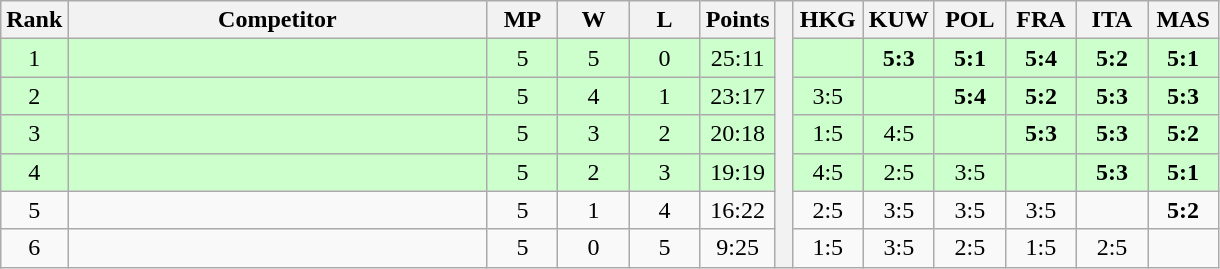<table class="wikitable" style="text-align:center">
<tr>
<th>Rank</th>
<th style="width:17em">Competitor</th>
<th style="width:2.5em">MP</th>
<th style="width:2.5em">W</th>
<th style="width:2.5em">L</th>
<th>Points</th>
<th rowspan="7"> </th>
<th style="width:2.5em">HKG</th>
<th style="width:2.5em">KUW</th>
<th style="width:2.5em">POL</th>
<th style="width:2.5em">FRA</th>
<th style="width:2.5em">ITA</th>
<th style="width:2.5em">MAS</th>
</tr>
<tr style="background:#cfc;">
<td>1</td>
<td style="text-align:left"></td>
<td>5</td>
<td>5</td>
<td>0</td>
<td>25:11</td>
<td></td>
<td><strong>5:3</strong></td>
<td><strong>5:1</strong></td>
<td><strong>5:4</strong></td>
<td><strong>5:2</strong></td>
<td><strong>5:1</strong></td>
</tr>
<tr style="background:#cfc;">
<td>2</td>
<td style="text-align:left"></td>
<td>5</td>
<td>4</td>
<td>1</td>
<td>23:17</td>
<td>3:5</td>
<td></td>
<td><strong>5:4</strong></td>
<td><strong>5:2</strong></td>
<td><strong>5:3</strong></td>
<td><strong>5:3</strong></td>
</tr>
<tr style="background:#cfc;">
<td>3</td>
<td style="text-align:left"></td>
<td>5</td>
<td>3</td>
<td>2</td>
<td>20:18</td>
<td>1:5</td>
<td>4:5</td>
<td></td>
<td><strong>5:3</strong></td>
<td><strong>5:3</strong></td>
<td><strong>5:2</strong></td>
</tr>
<tr style="background:#cfc;">
<td>4</td>
<td style="text-align:left"></td>
<td>5</td>
<td>2</td>
<td>3</td>
<td>19:19</td>
<td>4:5</td>
<td>2:5</td>
<td>3:5</td>
<td></td>
<td><strong>5:3</strong></td>
<td><strong>5:1</strong></td>
</tr>
<tr>
<td>5</td>
<td style="text-align:left"></td>
<td>5</td>
<td>1</td>
<td>4</td>
<td>16:22</td>
<td>2:5</td>
<td>3:5</td>
<td>3:5</td>
<td>3:5</td>
<td></td>
<td><strong>5:2</strong></td>
</tr>
<tr>
<td>6</td>
<td style="text-align:left"></td>
<td>5</td>
<td>0</td>
<td>5</td>
<td>9:25</td>
<td>1:5</td>
<td>3:5</td>
<td>2:5</td>
<td>1:5</td>
<td>2:5</td>
<td></td>
</tr>
</table>
